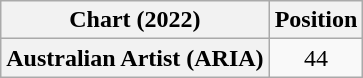<table class="wikitable plainrowheaders" style="text-align:center">
<tr>
<th scope="col">Chart (2022)</th>
<th scope="col">Position</th>
</tr>
<tr>
<th scope="row">Australian Artist (ARIA)</th>
<td>44</td>
</tr>
</table>
